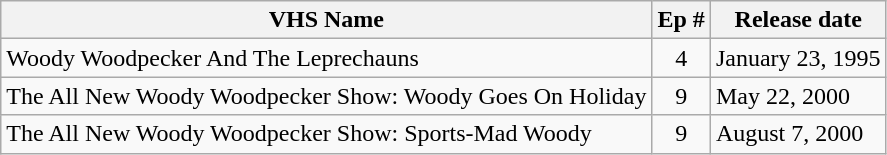<table class="wikitable sortable">
<tr>
<th>VHS Name</th>
<th>Ep #</th>
<th>Release date</th>
</tr>
<tr>
<td>Woody Woodpecker And The Leprechauns</td>
<td style="text-align:center;">4</td>
<td>January 23, 1995</td>
</tr>
<tr>
<td>The All New Woody Woodpecker Show: Woody Goes On Holiday</td>
<td style="text-align:center;">9</td>
<td>May 22, 2000</td>
</tr>
<tr>
<td>The All New Woody Woodpecker Show: Sports-Mad Woody</td>
<td style="text-align:center;">9</td>
<td>August 7, 2000</td>
</tr>
</table>
